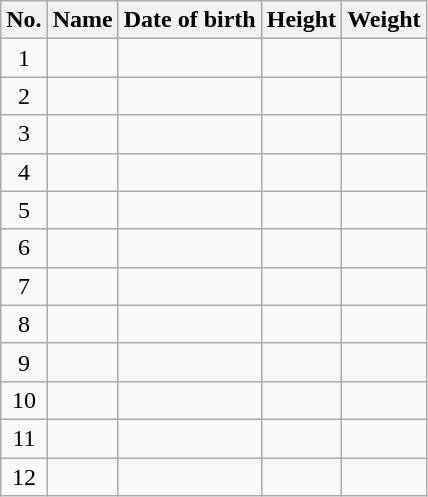<table class="wikitable sortable" style="font-size:100%; text-align:center">
<tr>
<th>No.</th>
<th>Name</th>
<th>Date of birth</th>
<th>Height</th>
<th>Weight</th>
</tr>
<tr>
<td>1</td>
<td align=left></td>
<td align=right></td>
<td></td>
<td></td>
</tr>
<tr>
<td>2</td>
<td align=left></td>
<td align=right></td>
<td></td>
<td></td>
</tr>
<tr>
<td>3</td>
<td align=left></td>
<td align=right></td>
<td></td>
<td></td>
</tr>
<tr>
<td>4</td>
<td align=left></td>
<td align=right></td>
<td></td>
<td></td>
</tr>
<tr>
<td>5</td>
<td align=left></td>
<td align=right></td>
<td></td>
<td></td>
</tr>
<tr>
<td>6</td>
<td align=left></td>
<td align=right></td>
<td></td>
<td></td>
</tr>
<tr>
<td>7</td>
<td align=left></td>
<td align=right></td>
<td></td>
<td></td>
</tr>
<tr>
<td>8</td>
<td align=left></td>
<td align=right></td>
<td></td>
<td></td>
</tr>
<tr>
<td>9</td>
<td align=left></td>
<td align=right></td>
<td></td>
<td></td>
</tr>
<tr>
<td>10</td>
<td align=left></td>
<td align=right></td>
<td></td>
<td></td>
</tr>
<tr>
<td>11</td>
<td align=left></td>
<td align=right></td>
<td></td>
<td></td>
</tr>
<tr>
<td>12</td>
<td align=left></td>
<td align=right></td>
<td></td>
<td></td>
</tr>
</table>
